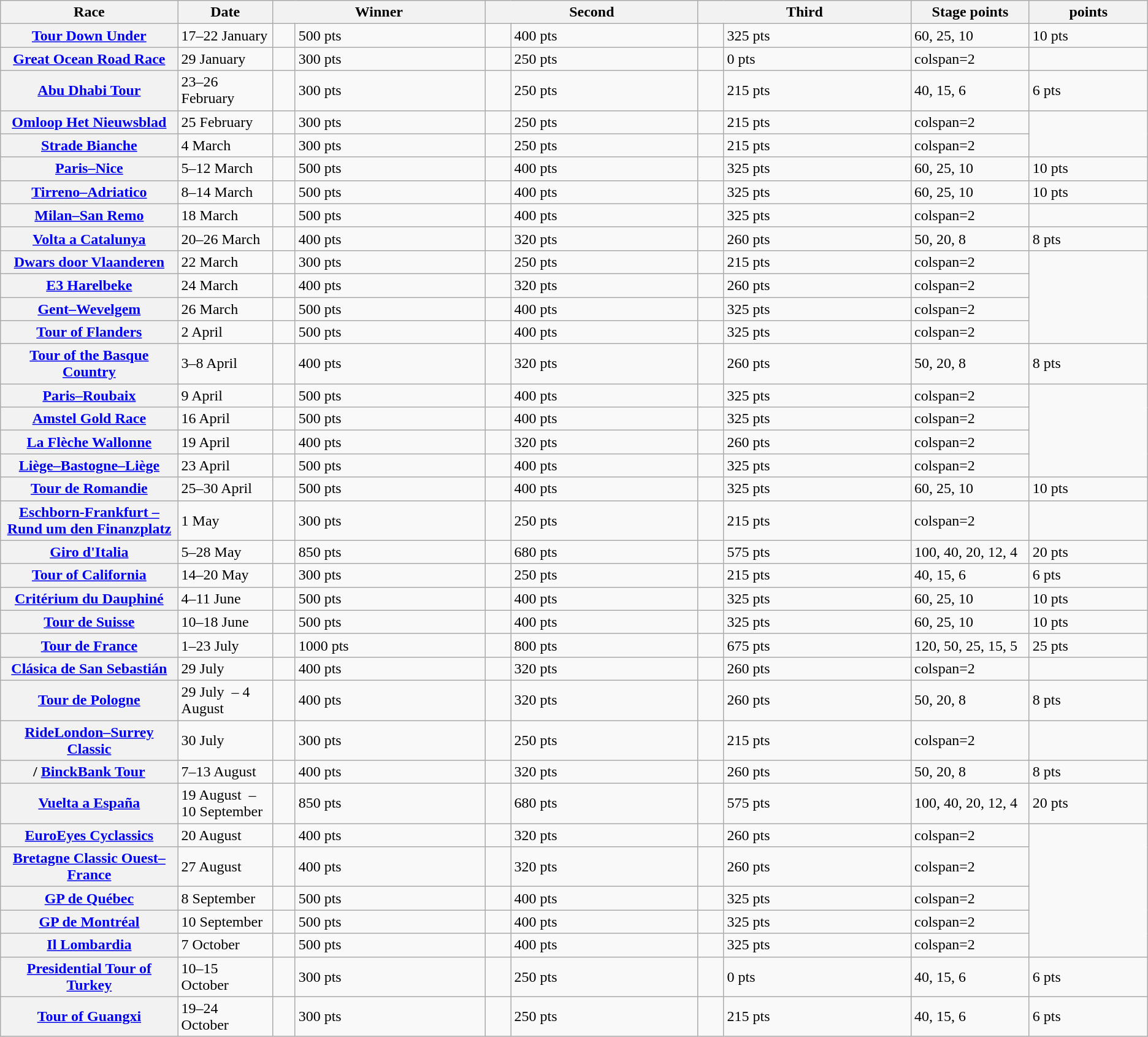<table class="wikitable plainrowheaders">
<tr>
<th scope="col" style="width:15%">Race</th>
<th scope="col" style="width:8%">Date</th>
<th scope="col" style="width:18%;" colspan="2">Winner</th>
<th scope="col" style="width:18%;" colspan="2">Second</th>
<th scope="col" style="width:18%;" colspan="2">Third</th>
<th scope="col" style="width:10%">Stage points</th>
<th scope="col" style="width:10%"> points</th>
</tr>
<tr>
<th scope="row"> <a href='#'>Tour Down Under</a></th>
<td>17–22 January</td>
<td></td>
<td>500 pts</td>
<td></td>
<td>400 pts</td>
<td></td>
<td>325 pts</td>
<td>60, 25, 10</td>
<td>10 pts</td>
</tr>
<tr>
<th scope="row"> <a href='#'>Great Ocean Road Race</a></th>
<td>29 January</td>
<td></td>
<td>300 pts</td>
<td></td>
<td>250 pts</td>
<td></td>
<td>0 pts</td>
<td>colspan=2 </td>
</tr>
<tr>
<th scope="row"> <a href='#'>Abu Dhabi Tour</a></th>
<td>23–26 February</td>
<td></td>
<td>300 pts</td>
<td></td>
<td>250 pts</td>
<td></td>
<td>215 pts</td>
<td>40, 15, 6</td>
<td>6 pts</td>
</tr>
<tr>
<th scope="row"> <a href='#'>Omloop Het Nieuwsblad</a></th>
<td>25 February</td>
<td></td>
<td>300 pts</td>
<td></td>
<td>250 pts</td>
<td></td>
<td>215 pts</td>
<td>colspan=2 </td>
</tr>
<tr>
<th scope="row"> <a href='#'>Strade Bianche</a></th>
<td>4 March</td>
<td></td>
<td>300 pts</td>
<td></td>
<td>250 pts</td>
<td></td>
<td>215 pts</td>
<td>colspan=2 </td>
</tr>
<tr>
<th scope="row"> <a href='#'>Paris–Nice</a></th>
<td>5–12 March</td>
<td></td>
<td>500 pts</td>
<td></td>
<td>400 pts</td>
<td></td>
<td>325 pts</td>
<td>60, 25, 10</td>
<td>10 pts</td>
</tr>
<tr>
<th scope="row"> <a href='#'>Tirreno–Adriatico</a></th>
<td>8–14 March</td>
<td></td>
<td>500 pts</td>
<td></td>
<td>400 pts</td>
<td></td>
<td>325 pts</td>
<td>60, 25, 10</td>
<td>10 pts</td>
</tr>
<tr>
<th scope="row"> <a href='#'>Milan–San Remo</a></th>
<td>18 March</td>
<td></td>
<td>500 pts</td>
<td></td>
<td>400 pts</td>
<td></td>
<td>325 pts</td>
<td>colspan=2 </td>
</tr>
<tr>
<th scope="row"> <a href='#'>Volta a Catalunya</a></th>
<td>20–26 March</td>
<td></td>
<td>400 pts</td>
<td></td>
<td>320 pts</td>
<td></td>
<td>260 pts</td>
<td>50, 20, 8</td>
<td>8 pts</td>
</tr>
<tr>
<th scope="row"> <a href='#'>Dwars door Vlaanderen</a></th>
<td>22 March</td>
<td></td>
<td>300 pts</td>
<td></td>
<td>250 pts</td>
<td></td>
<td>215 pts</td>
<td>colspan=2 </td>
</tr>
<tr>
<th scope="row"> <a href='#'>E3 Harelbeke</a></th>
<td>24 March</td>
<td></td>
<td>400 pts</td>
<td></td>
<td>320 pts</td>
<td></td>
<td>260 pts</td>
<td>colspan=2 </td>
</tr>
<tr>
<th scope="row"> <a href='#'>Gent–Wevelgem</a></th>
<td>26 March</td>
<td></td>
<td>500 pts</td>
<td></td>
<td>400 pts</td>
<td></td>
<td>325 pts</td>
<td>colspan=2 </td>
</tr>
<tr>
<th scope="row"> <a href='#'>Tour of Flanders</a></th>
<td>2 April</td>
<td></td>
<td>500 pts</td>
<td></td>
<td>400 pts</td>
<td></td>
<td>325 pts</td>
<td>colspan=2 </td>
</tr>
<tr>
<th scope="row"> <a href='#'>Tour of the Basque Country</a></th>
<td>3–8 April</td>
<td></td>
<td>400 pts</td>
<td></td>
<td>320 pts</td>
<td></td>
<td>260 pts</td>
<td>50, 20, 8</td>
<td>8 pts</td>
</tr>
<tr>
<th scope="row"> <a href='#'>Paris–Roubaix</a></th>
<td>9 April</td>
<td></td>
<td>500 pts</td>
<td></td>
<td>400 pts</td>
<td></td>
<td>325 pts</td>
<td>colspan=2 </td>
</tr>
<tr>
<th scope="row"> <a href='#'>Amstel Gold Race</a></th>
<td>16 April</td>
<td></td>
<td>500 pts</td>
<td></td>
<td>400 pts</td>
<td></td>
<td>325 pts</td>
<td>colspan=2 </td>
</tr>
<tr>
<th scope="row"> <a href='#'>La Flèche Wallonne</a></th>
<td>19 April</td>
<td></td>
<td>400 pts</td>
<td></td>
<td>320 pts</td>
<td></td>
<td>260 pts</td>
<td>colspan=2 </td>
</tr>
<tr>
<th scope="row"> <a href='#'>Liège–Bastogne–Liège</a></th>
<td>23 April</td>
<td></td>
<td>500 pts</td>
<td></td>
<td>400 pts</td>
<td></td>
<td>325 pts</td>
<td>colspan=2 </td>
</tr>
<tr>
<th scope="row"> <a href='#'>Tour de Romandie</a></th>
<td>25–30 April</td>
<td></td>
<td>500 pts</td>
<td></td>
<td>400 pts</td>
<td></td>
<td>325 pts</td>
<td>60, 25, 10</td>
<td>10 pts</td>
</tr>
<tr>
<th scope="row"> <a href='#'>Eschborn-Frankfurt – Rund um den Finanzplatz</a></th>
<td>1 May</td>
<td></td>
<td>300 pts</td>
<td></td>
<td>250 pts</td>
<td></td>
<td>215 pts</td>
<td>colspan=2 </td>
</tr>
<tr>
<th scope="row"> <a href='#'>Giro d'Italia</a></th>
<td>5–28 May</td>
<td></td>
<td>850 pts</td>
<td></td>
<td>680 pts</td>
<td></td>
<td>575 pts</td>
<td>100, 40, 20, 12, 4</td>
<td>20 pts</td>
</tr>
<tr>
<th scope="row"> <a href='#'>Tour of California</a></th>
<td>14–20 May</td>
<td></td>
<td>300 pts</td>
<td></td>
<td>250 pts</td>
<td></td>
<td>215 pts</td>
<td>40, 15, 6</td>
<td>6 pts</td>
</tr>
<tr>
<th scope="row"> <a href='#'>Critérium du Dauphiné</a></th>
<td>4–11 June</td>
<td></td>
<td>500 pts</td>
<td></td>
<td>400 pts</td>
<td></td>
<td>325 pts</td>
<td>60, 25, 10</td>
<td>10 pts</td>
</tr>
<tr>
<th scope="row"> <a href='#'>Tour de Suisse</a></th>
<td>10–18 June</td>
<td></td>
<td>500 pts</td>
<td></td>
<td>400 pts</td>
<td></td>
<td>325 pts</td>
<td>60, 25, 10</td>
<td>10 pts</td>
</tr>
<tr>
<th scope="row"> <a href='#'>Tour de France</a></th>
<td>1–23 July</td>
<td></td>
<td>1000 pts</td>
<td></td>
<td>800 pts</td>
<td></td>
<td>675 pts</td>
<td>120, 50, 25, 15, 5</td>
<td>25 pts</td>
</tr>
<tr>
<th scope="row"> <a href='#'>Clásica de San Sebastián</a></th>
<td>29 July</td>
<td></td>
<td>400 pts</td>
<td></td>
<td>320 pts</td>
<td></td>
<td>260 pts</td>
<td>colspan=2 </td>
</tr>
<tr>
<th scope="row"> <a href='#'>Tour de Pologne</a></th>
<td>29 July  – 4 August</td>
<td></td>
<td>400 pts</td>
<td></td>
<td>320 pts</td>
<td></td>
<td>260 pts</td>
<td>50, 20, 8</td>
<td>8 pts</td>
</tr>
<tr>
<th scope="row"> <a href='#'>RideLondon–Surrey Classic</a></th>
<td>30 July</td>
<td></td>
<td>300 pts</td>
<td></td>
<td>250 pts</td>
<td></td>
<td>215 pts</td>
<td>colspan=2 </td>
</tr>
<tr>
<th scope="row">/ <a href='#'>BinckBank Tour</a></th>
<td>7–13 August</td>
<td></td>
<td>400 pts</td>
<td></td>
<td>320 pts</td>
<td></td>
<td>260 pts</td>
<td>50, 20, 8</td>
<td>8 pts</td>
</tr>
<tr>
<th scope="row"> <a href='#'>Vuelta a España</a></th>
<td>19 August  – 10 September</td>
<td></td>
<td>850 pts</td>
<td></td>
<td>680 pts</td>
<td></td>
<td>575 pts</td>
<td>100, 40, 20, 12, 4</td>
<td>20 pts</td>
</tr>
<tr>
<th scope="row"> <a href='#'>EuroEyes Cyclassics</a></th>
<td>20 August</td>
<td></td>
<td>400 pts</td>
<td></td>
<td>320 pts</td>
<td></td>
<td>260 pts</td>
<td>colspan=2 </td>
</tr>
<tr>
<th scope="row"> <a href='#'>Bretagne Classic Ouest–France</a></th>
<td>27 August</td>
<td></td>
<td>400 pts</td>
<td></td>
<td>320 pts</td>
<td></td>
<td>260 pts</td>
<td>colspan=2 </td>
</tr>
<tr>
<th scope="row"> <a href='#'>GP de Québec</a></th>
<td>8 September</td>
<td></td>
<td>500 pts</td>
<td></td>
<td>400 pts</td>
<td></td>
<td>325 pts</td>
<td>colspan=2 </td>
</tr>
<tr>
<th scope="row"> <a href='#'>GP de Montréal</a></th>
<td>10 September</td>
<td></td>
<td>500 pts</td>
<td></td>
<td>400 pts</td>
<td></td>
<td>325 pts</td>
<td>colspan=2 </td>
</tr>
<tr>
<th scope="row"> <a href='#'>Il Lombardia</a></th>
<td>7 October</td>
<td></td>
<td>500 pts</td>
<td></td>
<td>400 pts</td>
<td></td>
<td>325 pts</td>
<td>colspan=2 </td>
</tr>
<tr>
<th scope="row"> <a href='#'>Presidential Tour of Turkey</a></th>
<td>10–15 October</td>
<td></td>
<td>300 pts</td>
<td></td>
<td>250 pts</td>
<td></td>
<td>0 pts</td>
<td>40, 15, 6</td>
<td>6 pts</td>
</tr>
<tr>
<th scope="row"> <a href='#'>Tour of Guangxi</a></th>
<td>19–24 October</td>
<td></td>
<td>300 pts</td>
<td></td>
<td>250 pts</td>
<td></td>
<td>215 pts</td>
<td>40, 15, 6</td>
<td>6 pts</td>
</tr>
</table>
